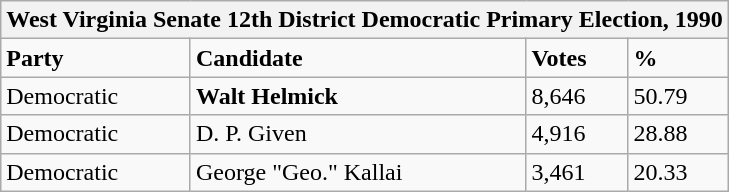<table class="wikitable">
<tr>
<th colspan="4">West Virginia Senate 12th District Democratic Primary Election, 1990</th>
</tr>
<tr>
<td><strong>Party</strong></td>
<td><strong>Candidate</strong></td>
<td><strong>Votes</strong></td>
<td><strong>%</strong></td>
</tr>
<tr>
<td>Democratic</td>
<td><strong>Walt Helmick</strong></td>
<td>8,646</td>
<td>50.79</td>
</tr>
<tr>
<td>Democratic</td>
<td>D. P. Given</td>
<td>4,916</td>
<td>28.88</td>
</tr>
<tr>
<td>Democratic</td>
<td>George "Geo." Kallai</td>
<td>3,461</td>
<td>20.33</td>
</tr>
</table>
